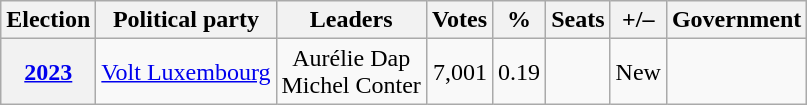<table class=wikitable style="text-align: right;">
<tr>
<th>Election</th>
<th>Political party</th>
<th>Leaders</th>
<th>Votes</th>
<th>%</th>
<th>Seats</th>
<th>+/–</th>
<th>Government</th>
</tr>
<tr>
<th><a href='#'>2023</a></th>
<td style="text-align:center;"><a href='#'>Volt Luxembourg</a></td>
<td style="text-align:center;">Aurélie Dap<br>Michel Conter</td>
<td>7,001</td>
<td>0.19</td>
<td></td>
<td style="text-align:center;">New</td>
<td></td>
</tr>
</table>
